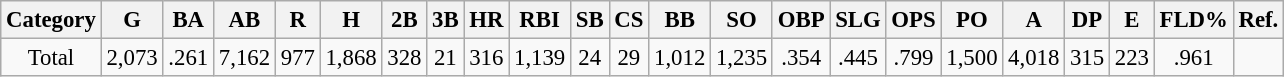<table class="wikitable"  style="font-size: 95%; text-align:center;">
<tr>
<th>Category</th>
<th>G</th>
<th>BA</th>
<th>AB</th>
<th>R</th>
<th>H</th>
<th>2B</th>
<th>3B</th>
<th>HR</th>
<th>RBI</th>
<th>SB</th>
<th>CS</th>
<th>BB</th>
<th>SO</th>
<th>OBP</th>
<th>SLG</th>
<th>OPS</th>
<th>PO</th>
<th>A</th>
<th>DP</th>
<th>E</th>
<th>FLD%</th>
<th>Ref.</th>
</tr>
<tr>
<td>Total</td>
<td>2,073</td>
<td>.261</td>
<td>7,162</td>
<td>977</td>
<td>1,868</td>
<td>328</td>
<td>21</td>
<td>316</td>
<td>1,139</td>
<td>24</td>
<td>29</td>
<td>1,012</td>
<td>1,235</td>
<td>.354</td>
<td>.445</td>
<td>.799</td>
<td>1,500</td>
<td>4,018</td>
<td>315</td>
<td>223</td>
<td>.961</td>
<td></td>
</tr>
</table>
